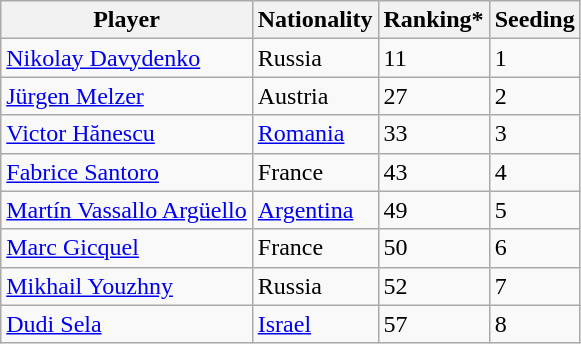<table class="wikitable" border="1">
<tr>
<th>Player</th>
<th>Nationality</th>
<th>Ranking*</th>
<th>Seeding</th>
</tr>
<tr>
<td><a href='#'>Nikolay Davydenko</a></td>
<td> Russia</td>
<td>11</td>
<td>1</td>
</tr>
<tr>
<td><a href='#'>Jürgen Melzer</a></td>
<td> Austria</td>
<td>27</td>
<td>2</td>
</tr>
<tr>
<td><a href='#'>Victor Hănescu</a></td>
<td> <a href='#'>Romania</a></td>
<td>33</td>
<td>3</td>
</tr>
<tr>
<td><a href='#'>Fabrice Santoro</a></td>
<td> France</td>
<td>43</td>
<td>4</td>
</tr>
<tr>
<td><a href='#'>Martín Vassallo Argüello</a></td>
<td> <a href='#'>Argentina</a></td>
<td>49</td>
<td>5</td>
</tr>
<tr>
<td><a href='#'>Marc Gicquel</a></td>
<td> France</td>
<td>50</td>
<td>6</td>
</tr>
<tr>
<td><a href='#'>Mikhail Youzhny</a></td>
<td> Russia</td>
<td>52</td>
<td>7</td>
</tr>
<tr>
<td><a href='#'>Dudi Sela</a></td>
<td> <a href='#'>Israel</a></td>
<td>57</td>
<td>8</td>
</tr>
</table>
